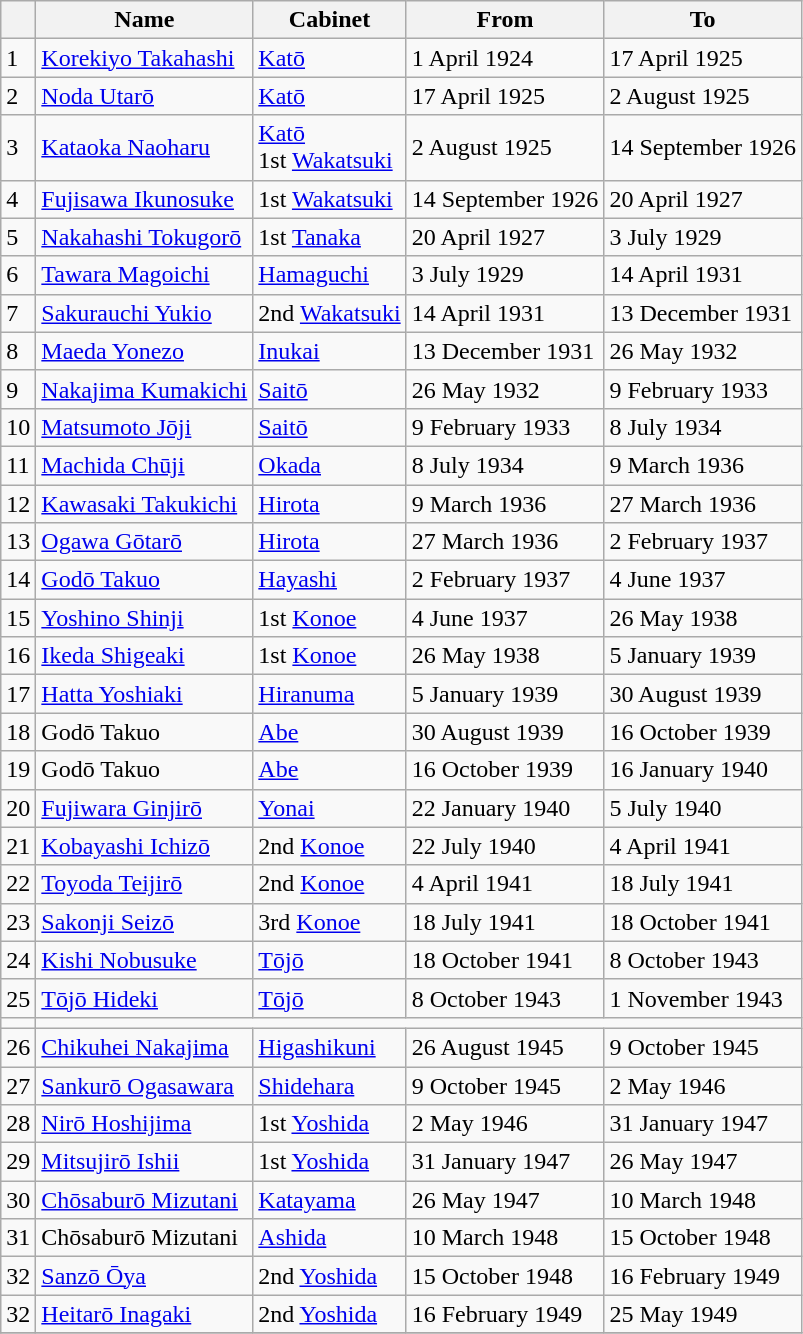<table class=wikitable>
<tr>
<th></th>
<th>Name</th>
<th>Cabinet</th>
<th>From</th>
<th>To</th>
</tr>
<tr>
<td>1</td>
<td><a href='#'>Korekiyo Takahashi</a></td>
<td><a href='#'>Katō</a></td>
<td>1 April 1924</td>
<td>17 April 1925</td>
</tr>
<tr>
<td>2</td>
<td><a href='#'>Noda Utarō</a></td>
<td><a href='#'>Katō</a></td>
<td>17 April 1925</td>
<td>2 August 1925</td>
</tr>
<tr>
<td>3</td>
<td><a href='#'>Kataoka Naoharu</a></td>
<td><a href='#'>Katō</a> <br> 1st <a href='#'>Wakatsuki</a></td>
<td>2 August 1925</td>
<td>14 September 1926</td>
</tr>
<tr>
<td>4</td>
<td><a href='#'>Fujisawa Ikunosuke</a></td>
<td>1st <a href='#'>Wakatsuki</a></td>
<td>14 September 1926</td>
<td>20 April 1927</td>
</tr>
<tr>
<td>5</td>
<td><a href='#'>Nakahashi Tokugorō</a></td>
<td>1st <a href='#'>Tanaka</a></td>
<td>20 April 1927</td>
<td>3 July 1929</td>
</tr>
<tr>
<td>6</td>
<td><a href='#'>Tawara Magoichi</a></td>
<td><a href='#'>Hamaguchi</a></td>
<td>3 July 1929</td>
<td>14 April 1931</td>
</tr>
<tr>
<td>7</td>
<td><a href='#'>Sakurauchi Yukio</a></td>
<td>2nd <a href='#'>Wakatsuki</a></td>
<td>14 April 1931</td>
<td>13 December 1931</td>
</tr>
<tr>
<td>8</td>
<td><a href='#'>Maeda Yonezo</a></td>
<td><a href='#'>Inukai</a></td>
<td>13 December 1931</td>
<td>26 May 1932</td>
</tr>
<tr>
<td>9</td>
<td><a href='#'>Nakajima Kumakichi</a></td>
<td><a href='#'>Saitō</a></td>
<td>26 May 1932</td>
<td>9 February 1933</td>
</tr>
<tr>
<td>10</td>
<td><a href='#'>Matsumoto Jōji</a></td>
<td><a href='#'>Saitō</a></td>
<td>9 February 1933</td>
<td>8 July 1934</td>
</tr>
<tr>
<td>11</td>
<td><a href='#'>Machida Chūji</a></td>
<td><a href='#'>Okada</a></td>
<td>8 July 1934</td>
<td>9 March 1936</td>
</tr>
<tr>
<td>12</td>
<td><a href='#'>Kawasaki Takukichi</a></td>
<td><a href='#'>Hirota</a></td>
<td>9 March 1936</td>
<td>27 March 1936</td>
</tr>
<tr>
<td>13</td>
<td><a href='#'>Ogawa Gōtarō</a></td>
<td><a href='#'>Hirota</a></td>
<td>27 March 1936</td>
<td>2 February 1937</td>
</tr>
<tr>
<td>14</td>
<td><a href='#'>Godō Takuo</a></td>
<td><a href='#'>Hayashi</a></td>
<td>2 February 1937</td>
<td>4 June 1937</td>
</tr>
<tr>
<td>15</td>
<td><a href='#'>Yoshino Shinji</a></td>
<td>1st <a href='#'>Konoe</a></td>
<td>4 June 1937</td>
<td>26 May 1938</td>
</tr>
<tr>
<td>16</td>
<td><a href='#'>Ikeda Shigeaki</a></td>
<td>1st <a href='#'>Konoe</a></td>
<td>26 May 1938</td>
<td>5 January 1939</td>
</tr>
<tr>
<td>17</td>
<td><a href='#'>Hatta Yoshiaki</a></td>
<td><a href='#'>Hiranuma</a></td>
<td>5 January 1939</td>
<td>30 August 1939</td>
</tr>
<tr>
<td>18</td>
<td>Godō Takuo</td>
<td><a href='#'>Abe</a></td>
<td>30 August 1939</td>
<td>16 October 1939</td>
</tr>
<tr>
<td>19</td>
<td>Godō Takuo</td>
<td><a href='#'>Abe</a></td>
<td>16 October 1939</td>
<td>16 January 1940</td>
</tr>
<tr>
<td>20</td>
<td><a href='#'>Fujiwara Ginjirō</a></td>
<td><a href='#'>Yonai</a></td>
<td>22 January 1940</td>
<td>5 July 1940</td>
</tr>
<tr>
<td>21</td>
<td><a href='#'>Kobayashi Ichizō</a></td>
<td>2nd <a href='#'>Konoe</a></td>
<td>22 July 1940</td>
<td>4 April 1941</td>
</tr>
<tr>
<td>22</td>
<td><a href='#'>Toyoda Teijirō</a></td>
<td>2nd <a href='#'>Konoe</a></td>
<td>4 April 1941</td>
<td>18 July 1941</td>
</tr>
<tr>
<td>23</td>
<td><a href='#'>Sakonji Seizō</a></td>
<td>3rd <a href='#'>Konoe</a></td>
<td>18 July 1941</td>
<td>18 October 1941</td>
</tr>
<tr>
<td>24</td>
<td><a href='#'>Kishi Nobusuke</a></td>
<td><a href='#'>Tōjō</a></td>
<td>18 October 1941</td>
<td>8 October 1943</td>
</tr>
<tr>
<td>25</td>
<td><a href='#'>Tōjō Hideki</a></td>
<td><a href='#'>Tōjō</a></td>
<td>8 October 1943</td>
<td>1 November 1943</td>
</tr>
<tr>
<td></td>
</tr>
<tr>
<td>26</td>
<td><a href='#'>Chikuhei Nakajima</a></td>
<td><a href='#'>Higashikuni</a></td>
<td>26 August 1945</td>
<td>9 October 1945</td>
</tr>
<tr>
<td>27</td>
<td><a href='#'>Sankurō Ogasawara</a></td>
<td><a href='#'>Shidehara</a></td>
<td>9 October 1945</td>
<td>2 May 1946</td>
</tr>
<tr>
<td>28</td>
<td><a href='#'>Nirō Hoshijima</a></td>
<td>1st <a href='#'>Yoshida</a></td>
<td>2 May 1946</td>
<td>31 January 1947</td>
</tr>
<tr>
<td>29</td>
<td><a href='#'>Mitsujirō Ishii</a></td>
<td>1st <a href='#'>Yoshida</a></td>
<td>31 January 1947</td>
<td>26 May 1947</td>
</tr>
<tr>
<td>30</td>
<td><a href='#'>Chōsaburō Mizutani</a></td>
<td><a href='#'>Katayama</a></td>
<td>26 May 1947</td>
<td>10 March 1948</td>
</tr>
<tr>
<td>31</td>
<td>Chōsaburō Mizutani</td>
<td><a href='#'>Ashida</a></td>
<td>10 March 1948</td>
<td>15 October 1948</td>
</tr>
<tr>
<td>32</td>
<td><a href='#'>Sanzō Ōya</a></td>
<td>2nd <a href='#'>Yoshida</a></td>
<td>15 October 1948</td>
<td>16 February 1949</td>
</tr>
<tr>
<td>32</td>
<td><a href='#'>Heitarō Inagaki</a></td>
<td>2nd <a href='#'>Yoshida</a></td>
<td>16 February 1949</td>
<td>25 May 1949</td>
</tr>
<tr>
</tr>
</table>
